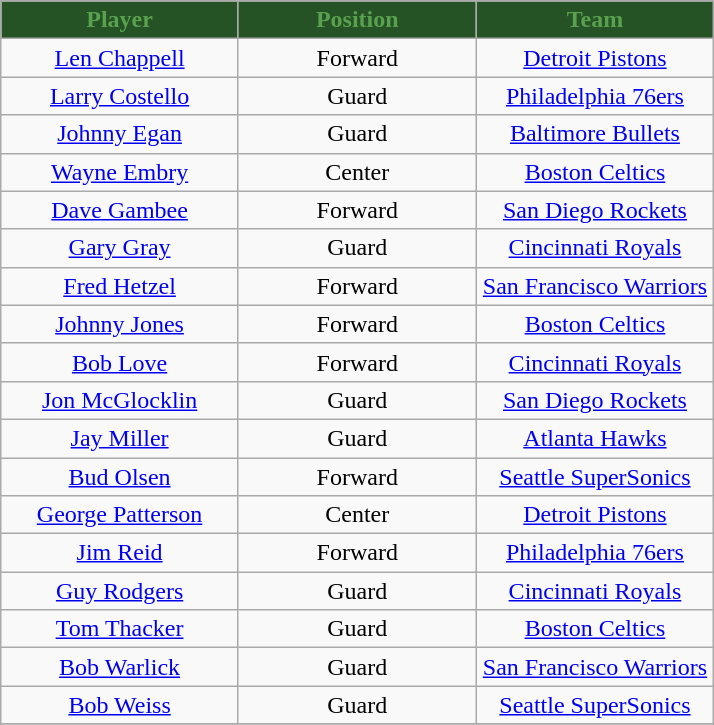<table class="wikitable sortable sortable">
<tr>
<th style="background:#255325; color:#59A04F" width="33%">Player</th>
<th style="background:#255325; color:#59A04F" width="33%">Position</th>
<th style="background:#255325; color:#59A04F" width="33%">Team</th>
</tr>
<tr align="center">
<td><a href='#'>Len Chappell</a></td>
<td>Forward</td>
<td><a href='#'>Detroit Pistons</a></td>
</tr>
<tr align="center">
<td><a href='#'>Larry Costello</a></td>
<td>Guard</td>
<td><a href='#'>Philadelphia 76ers</a></td>
</tr>
<tr align="center">
<td><a href='#'>Johnny Egan</a></td>
<td>Guard</td>
<td><a href='#'>Baltimore Bullets</a></td>
</tr>
<tr align="center">
<td><a href='#'>Wayne Embry</a></td>
<td>Center</td>
<td><a href='#'>Boston Celtics</a></td>
</tr>
<tr align="center">
<td><a href='#'>Dave Gambee</a></td>
<td>Forward</td>
<td><a href='#'>San Diego Rockets</a></td>
</tr>
<tr align="center">
<td><a href='#'>Gary Gray</a></td>
<td>Guard</td>
<td><a href='#'>Cincinnati Royals</a></td>
</tr>
<tr align="center">
<td><a href='#'>Fred Hetzel</a></td>
<td>Forward</td>
<td><a href='#'>San Francisco Warriors</a></td>
</tr>
<tr align="center">
<td><a href='#'>Johnny Jones</a></td>
<td>Forward</td>
<td><a href='#'>Boston Celtics</a></td>
</tr>
<tr align="center">
<td><a href='#'>Bob Love</a></td>
<td>Forward</td>
<td><a href='#'>Cincinnati Royals</a></td>
</tr>
<tr align="center">
<td><a href='#'>Jon McGlocklin</a></td>
<td>Guard</td>
<td><a href='#'>San Diego Rockets</a></td>
</tr>
<tr align="center">
<td><a href='#'>Jay Miller</a></td>
<td>Guard</td>
<td><a href='#'>Atlanta Hawks</a></td>
</tr>
<tr align="center">
<td><a href='#'>Bud Olsen</a></td>
<td>Forward</td>
<td><a href='#'>Seattle SuperSonics</a></td>
</tr>
<tr align="center">
<td><a href='#'>George Patterson</a></td>
<td>Center</td>
<td><a href='#'>Detroit Pistons</a></td>
</tr>
<tr align="center">
<td><a href='#'>Jim Reid</a></td>
<td>Forward</td>
<td><a href='#'>Philadelphia 76ers</a></td>
</tr>
<tr align="center">
<td><a href='#'>Guy Rodgers</a></td>
<td>Guard</td>
<td><a href='#'>Cincinnati Royals</a></td>
</tr>
<tr align="center">
<td><a href='#'>Tom Thacker</a></td>
<td>Guard</td>
<td><a href='#'>Boston Celtics</a></td>
</tr>
<tr align="center">
<td><a href='#'>Bob Warlick</a></td>
<td>Guard</td>
<td><a href='#'>San Francisco Warriors</a></td>
</tr>
<tr align="center">
<td><a href='#'>Bob Weiss</a></td>
<td>Guard</td>
<td><a href='#'>Seattle SuperSonics</a></td>
</tr>
<tr align="center">
</tr>
</table>
